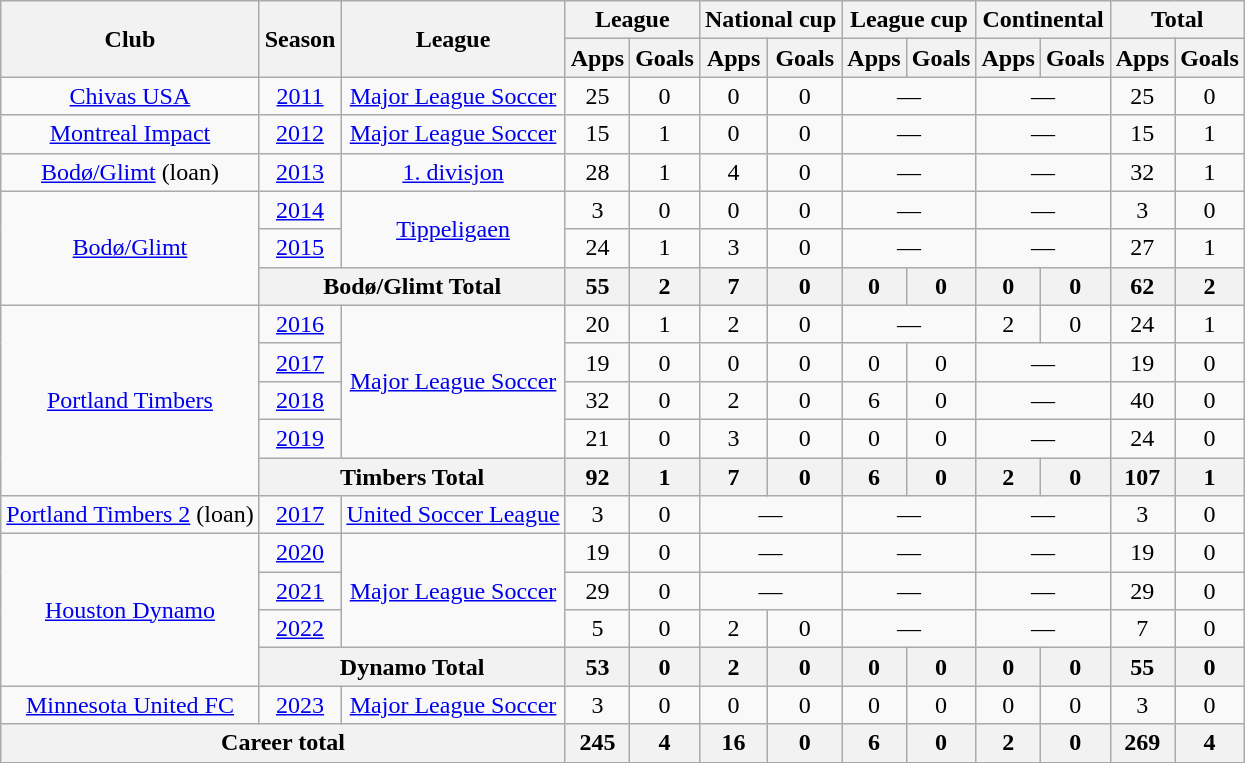<table class="wikitable" style="text-align: center;">
<tr>
<th rowspan="2">Club</th>
<th rowspan="2">Season</th>
<th rowspan="2">League</th>
<th colspan="2">League</th>
<th colspan="2">National cup</th>
<th colspan="2">League cup</th>
<th colspan="2">Continental</th>
<th colspan="2">Total</th>
</tr>
<tr>
<th>Apps</th>
<th>Goals</th>
<th>Apps</th>
<th>Goals</th>
<th>Apps</th>
<th>Goals</th>
<th>Apps</th>
<th>Goals</th>
<th>Apps</th>
<th>Goals</th>
</tr>
<tr>
<td><a href='#'>Chivas USA</a></td>
<td><a href='#'>2011</a></td>
<td><a href='#'>Major League Soccer</a></td>
<td>25</td>
<td>0</td>
<td>0</td>
<td>0</td>
<td colspan="2">—</td>
<td colspan="2">—</td>
<td>25</td>
<td>0</td>
</tr>
<tr>
<td><a href='#'>Montreal Impact</a></td>
<td><a href='#'>2012</a></td>
<td><a href='#'>Major League Soccer</a></td>
<td>15</td>
<td>1</td>
<td>0</td>
<td>0</td>
<td colspan="2">—</td>
<td colspan="2">—</td>
<td>15</td>
<td>1</td>
</tr>
<tr>
<td><a href='#'>Bodø/Glimt</a> (loan)</td>
<td><a href='#'>2013</a></td>
<td><a href='#'>1. divisjon</a></td>
<td>28</td>
<td>1</td>
<td>4</td>
<td>0</td>
<td colspan="2">—</td>
<td colspan="2">—</td>
<td>32</td>
<td>1</td>
</tr>
<tr>
<td rowspan="3"><a href='#'>Bodø/Glimt</a></td>
<td><a href='#'>2014</a></td>
<td rowspan="2"><a href='#'>Tippeligaen</a></td>
<td>3</td>
<td>0</td>
<td>0</td>
<td>0</td>
<td colspan="2">—</td>
<td colspan="2">—</td>
<td>3</td>
<td>0</td>
</tr>
<tr>
<td><a href='#'>2015</a></td>
<td>24</td>
<td>1</td>
<td>3</td>
<td>0</td>
<td colspan="2">—</td>
<td colspan="2">—</td>
<td>27</td>
<td>1</td>
</tr>
<tr>
<th colspan="2">Bodø/Glimt Total</th>
<th>55</th>
<th>2</th>
<th>7</th>
<th>0</th>
<th>0</th>
<th>0</th>
<th>0</th>
<th>0</th>
<th>62</th>
<th>2</th>
</tr>
<tr>
<td rowspan="5"><a href='#'>Portland Timbers</a></td>
<td><a href='#'>2016</a></td>
<td rowspan="4"><a href='#'>Major League Soccer</a></td>
<td>20</td>
<td>1</td>
<td>2</td>
<td>0</td>
<td colspan="2">—</td>
<td>2</td>
<td>0</td>
<td>24</td>
<td>1</td>
</tr>
<tr>
<td><a href='#'>2017</a></td>
<td>19</td>
<td>0</td>
<td>0</td>
<td>0</td>
<td>0</td>
<td>0</td>
<td colspan="2">—</td>
<td>19</td>
<td>0</td>
</tr>
<tr>
<td><a href='#'>2018</a></td>
<td>32</td>
<td>0</td>
<td>2</td>
<td>0</td>
<td>6</td>
<td>0</td>
<td colspan="2">—</td>
<td>40</td>
<td>0</td>
</tr>
<tr>
<td><a href='#'>2019</a></td>
<td>21</td>
<td>0</td>
<td>3</td>
<td>0</td>
<td>0</td>
<td>0</td>
<td colspan="2">—</td>
<td>24</td>
<td>0</td>
</tr>
<tr>
<th colspan="2">Timbers Total</th>
<th>92</th>
<th>1</th>
<th>7</th>
<th>0</th>
<th>6</th>
<th>0</th>
<th>2</th>
<th>0</th>
<th>107</th>
<th>1</th>
</tr>
<tr>
<td><a href='#'>Portland Timbers 2</a> (loan)</td>
<td><a href='#'>2017</a></td>
<td><a href='#'>United Soccer League</a></td>
<td>3</td>
<td>0</td>
<td colspan="2">—</td>
<td colspan="2">—</td>
<td colspan="2">—</td>
<td>3</td>
<td>0</td>
</tr>
<tr>
<td rowspan="4"><a href='#'>Houston Dynamo</a></td>
<td><a href='#'>2020</a></td>
<td rowspan="3"><a href='#'>Major League Soccer</a></td>
<td>19</td>
<td>0</td>
<td colspan="2">—</td>
<td colspan="2">—</td>
<td colspan="2">—</td>
<td>19</td>
<td>0</td>
</tr>
<tr>
<td><a href='#'>2021</a></td>
<td>29</td>
<td>0</td>
<td colspan="2">—</td>
<td colspan="2">—</td>
<td colspan="2">—</td>
<td>29</td>
<td>0</td>
</tr>
<tr>
<td><a href='#'>2022</a></td>
<td>5</td>
<td>0</td>
<td>2</td>
<td>0</td>
<td colspan="2">—</td>
<td colspan="2">—</td>
<td>7</td>
<td>0</td>
</tr>
<tr>
<th colspan="2">Dynamo Total</th>
<th>53</th>
<th>0</th>
<th>2</th>
<th>0</th>
<th>0</th>
<th>0</th>
<th>0</th>
<th>0</th>
<th>55</th>
<th>0</th>
</tr>
<tr>
<td><a href='#'>Minnesota United FC</a></td>
<td><a href='#'>2023</a></td>
<td><a href='#'>Major League Soccer</a></td>
<td>3</td>
<td>0</td>
<td>0</td>
<td>0</td>
<td>0</td>
<td>0</td>
<td>0</td>
<td>0</td>
<td>3</td>
<td>0</td>
</tr>
<tr>
<th colspan="3" align="left">Career total</th>
<th>245</th>
<th>4</th>
<th>16</th>
<th>0</th>
<th>6</th>
<th>0</th>
<th>2</th>
<th>0</th>
<th>269</th>
<th>4</th>
</tr>
<tr>
</tr>
</table>
